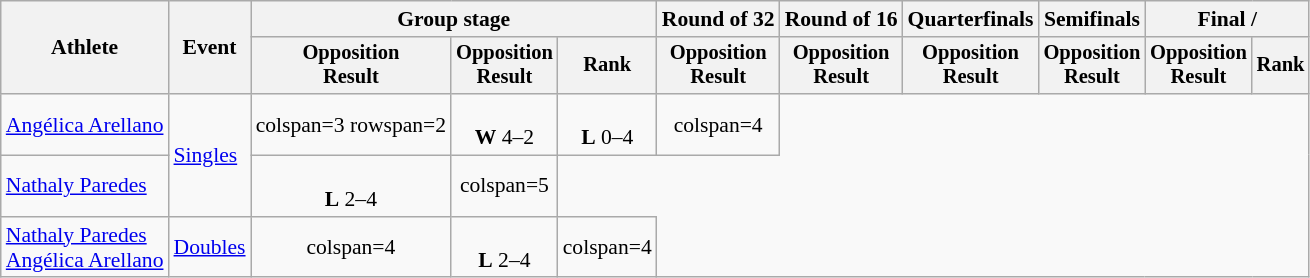<table class=wikitable style=font-size:90%;text-align:center>
<tr>
<th rowspan=2>Athlete</th>
<th rowspan=2>Event</th>
<th colspan=3>Group stage</th>
<th>Round of 32</th>
<th>Round of 16</th>
<th>Quarterfinals</th>
<th>Semifinals</th>
<th colspan=2>Final / </th>
</tr>
<tr style=font-size:95%>
<th>Opposition<br>Result</th>
<th>Opposition<br>Result</th>
<th>Rank</th>
<th>Opposition<br>Result</th>
<th>Opposition<br>Result</th>
<th>Opposition<br>Result</th>
<th>Opposition<br>Result</th>
<th>Opposition<br>Result</th>
<th>Rank</th>
</tr>
<tr align=center>
<td align=left><a href='#'>Angélica Arellano</a></td>
<td align=left rowspan=2><a href='#'>Singles</a></td>
<td>colspan=3 rowspan=2 </td>
<td><br><strong>W</strong> 4–2</td>
<td><br><strong>L</strong> 0–4</td>
<td>colspan=4 </td>
</tr>
<tr align=center>
<td align=left><a href='#'>Nathaly Paredes</a></td>
<td><br><strong>L</strong> 2–4</td>
<td>colspan=5 </td>
</tr>
<tr align=center>
<td align=left><a href='#'>Nathaly Paredes</a><br><a href='#'>Angélica Arellano</a></td>
<td align=left><a href='#'>Doubles</a></td>
<td>colspan=4 </td>
<td><br><strong>L</strong> 2–4</td>
<td>colspan=4 </td>
</tr>
</table>
